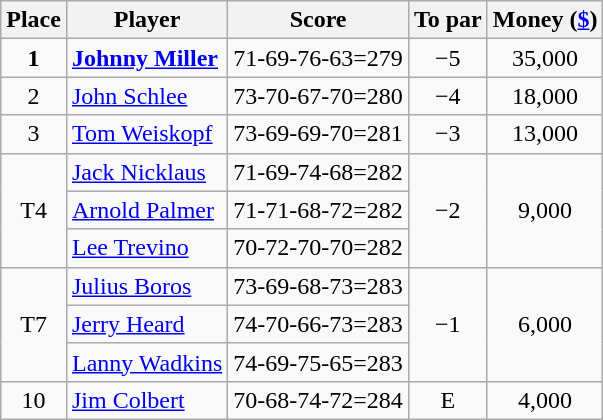<table class=wikitable>
<tr>
<th>Place</th>
<th>Player</th>
<th>Score</th>
<th>To par</th>
<th>Money (<a href='#'>$</a>)</th>
</tr>
<tr>
<td align=center><strong>1</strong></td>
<td> <strong><a href='#'>Johnny Miller</a></strong></td>
<td>71-69-76-63=279</td>
<td align=center>−5</td>
<td align=center>35,000</td>
</tr>
<tr>
<td align=center>2</td>
<td> <a href='#'>John Schlee</a></td>
<td>73-70-67-70=280</td>
<td align=center>−4</td>
<td align=center>18,000</td>
</tr>
<tr>
<td align=center>3</td>
<td> <a href='#'>Tom Weiskopf</a></td>
<td>73-69-69-70=281</td>
<td align=center>−3</td>
<td align=center>13,000</td>
</tr>
<tr>
<td rowspan=3 align=center>T4</td>
<td> <a href='#'>Jack Nicklaus</a></td>
<td>71-69-74-68=282</td>
<td rowspan=3 align=center>−2</td>
<td rowspan=3 align=center>9,000</td>
</tr>
<tr>
<td> <a href='#'>Arnold Palmer</a></td>
<td>71-71-68-72=282</td>
</tr>
<tr>
<td> <a href='#'>Lee Trevino</a></td>
<td>70-72-70-70=282</td>
</tr>
<tr>
<td rowspan=3 align=center>T7</td>
<td> <a href='#'>Julius Boros</a></td>
<td>73-69-68-73=283</td>
<td rowspan=3 align=center>−1</td>
<td rowspan=3 align=center>6,000</td>
</tr>
<tr>
<td> <a href='#'>Jerry Heard</a></td>
<td>74-70-66-73=283</td>
</tr>
<tr>
<td> <a href='#'>Lanny Wadkins</a></td>
<td>74-69-75-65=283</td>
</tr>
<tr>
<td align=center>10</td>
<td> <a href='#'>Jim Colbert</a></td>
<td>70-68-74-72=284</td>
<td align=center>E</td>
<td align=center>4,000</td>
</tr>
</table>
